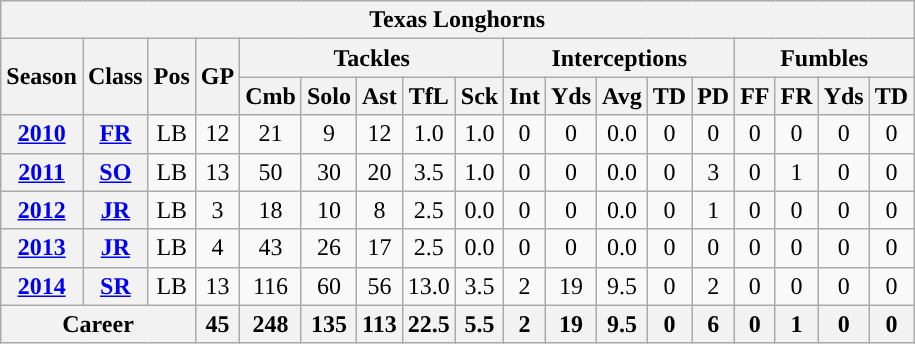<table class="wikitable" style="text-align:center;">
<tr>
<th colspan="18">Texas Longhorns</th>
</tr>
<tr>
<th rowspan="2">Season</th>
<th rowspan="2">Class</th>
<th rowspan="2">Pos</th>
<th rowspan="2">GP</th>
<th colspan="5">Tackles</th>
<th colspan="5">Interceptions</th>
<th colspan="4">Fumbles</th>
</tr>
<tr>
<th>Cmb</th>
<th>Solo</th>
<th>Ast</th>
<th>TfL</th>
<th>Sck</th>
<th>Int</th>
<th>Yds</th>
<th>Avg</th>
<th>TD</th>
<th>PD</th>
<th>FF</th>
<th>FR</th>
<th>Yds</th>
<th>TD</th>
</tr>
<tr>
<th><a href='#'>2010</a></th>
<th><a href='#'>FR</a></th>
<td>LB</td>
<td>12</td>
<td>21</td>
<td>9</td>
<td>12</td>
<td>1.0</td>
<td>1.0</td>
<td>0</td>
<td>0</td>
<td>0.0</td>
<td>0</td>
<td>0</td>
<td>0</td>
<td>0</td>
<td>0</td>
<td>0</td>
</tr>
<tr>
<th><a href='#'>2011</a></th>
<th><a href='#'>SO</a></th>
<td>LB</td>
<td>13</td>
<td>50</td>
<td>30</td>
<td>20</td>
<td>3.5</td>
<td>1.0</td>
<td>0</td>
<td>0</td>
<td>0.0</td>
<td>0</td>
<td>3</td>
<td>0</td>
<td>1</td>
<td>0</td>
<td>0</td>
</tr>
<tr>
<th><a href='#'>2012</a></th>
<th><a href='#'>JR</a></th>
<td>LB</td>
<td>3</td>
<td>18</td>
<td>10</td>
<td>8</td>
<td>2.5</td>
<td>0.0</td>
<td>0</td>
<td>0</td>
<td>0.0</td>
<td>0</td>
<td>1</td>
<td>0</td>
<td>0</td>
<td>0</td>
<td>0</td>
</tr>
<tr>
<th><a href='#'>2013</a></th>
<th> <a href='#'>JR</a></th>
<td>LB</td>
<td>4</td>
<td>43</td>
<td>26</td>
<td>17</td>
<td>2.5</td>
<td>0.0</td>
<td>0</td>
<td>0</td>
<td>0.0</td>
<td>0</td>
<td>0</td>
<td>0</td>
<td>0</td>
<td>0</td>
<td>0</td>
</tr>
<tr>
<th><a href='#'>2014</a></th>
<th> <a href='#'>SR</a></th>
<td>LB</td>
<td>13</td>
<td>116</td>
<td>60</td>
<td>56</td>
<td>13.0</td>
<td>3.5</td>
<td>2</td>
<td>19</td>
<td>9.5</td>
<td>0</td>
<td>2</td>
<td>0</td>
<td>0</td>
<td>0</td>
<td>0</td>
</tr>
<tr>
<th colspan="3">Career</th>
<th>45</th>
<th>248</th>
<th>135</th>
<th>113</th>
<th>22.5</th>
<th>5.5</th>
<th>2</th>
<th>19</th>
<th>9.5</th>
<th>0</th>
<th>6</th>
<th>0</th>
<th>1</th>
<th>0</th>
<th>0</th>
</tr>
</table>
